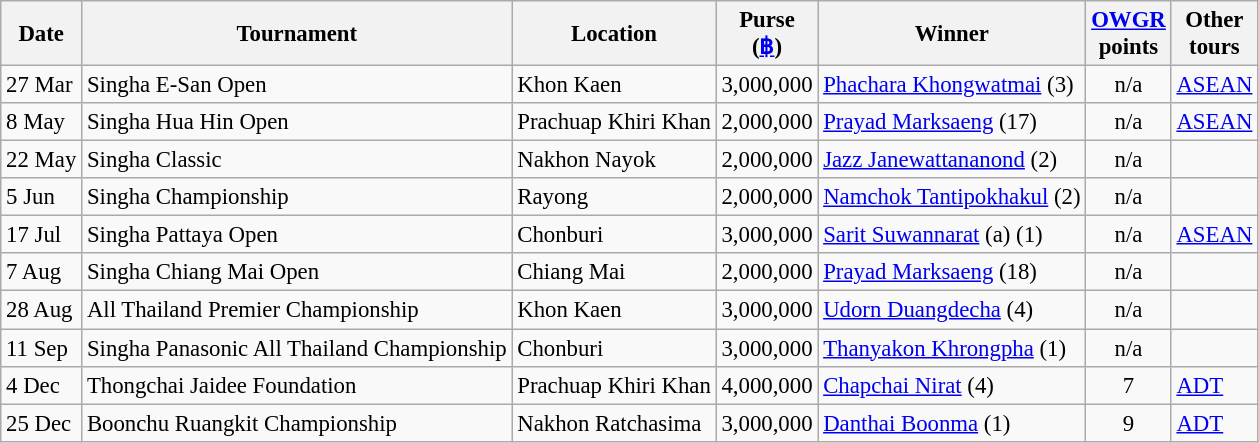<table class="wikitable" style="font-size:95%">
<tr>
<th>Date</th>
<th>Tournament</th>
<th>Location</th>
<th>Purse<br>(<a href='#'>฿</a>)</th>
<th>Winner</th>
<th><a href='#'>OWGR</a><br>points</th>
<th>Other<br>tours</th>
</tr>
<tr>
<td>27 Mar</td>
<td>Singha E-San Open</td>
<td>Khon Kaen</td>
<td align=right>3,000,000</td>
<td> <a href='#'>Phachara Khongwatmai</a> (3)</td>
<td align=center>n/a</td>
<td><a href='#'>ASEAN</a></td>
</tr>
<tr>
<td>8 May</td>
<td>Singha Hua Hin Open</td>
<td>Prachuap Khiri Khan</td>
<td align=right>2,000,000</td>
<td> <a href='#'>Prayad Marksaeng</a> (17)</td>
<td align=center>n/a</td>
<td><a href='#'>ASEAN</a></td>
</tr>
<tr>
<td>22 May</td>
<td>Singha Classic</td>
<td>Nakhon Nayok</td>
<td align=right>2,000,000</td>
<td> <a href='#'>Jazz Janewattananond</a> (2)</td>
<td align=center>n/a</td>
<td></td>
</tr>
<tr>
<td>5 Jun</td>
<td>Singha Championship</td>
<td>Rayong</td>
<td align=right>2,000,000</td>
<td> <a href='#'>Namchok Tantipokhakul</a> (2)</td>
<td align=center>n/a</td>
<td></td>
</tr>
<tr>
<td>17 Jul</td>
<td>Singha Pattaya Open</td>
<td>Chonburi</td>
<td align=right>3,000,000</td>
<td> <a href='#'>Sarit Suwannarat</a> (a) (1)</td>
<td align=center>n/a</td>
<td><a href='#'>ASEAN</a></td>
</tr>
<tr>
<td>7 Aug</td>
<td>Singha Chiang Mai Open</td>
<td>Chiang Mai</td>
<td align=right>2,000,000</td>
<td> <a href='#'>Prayad Marksaeng</a> (18)</td>
<td align=center>n/a</td>
<td></td>
</tr>
<tr>
<td>28 Aug</td>
<td>All Thailand Premier Championship</td>
<td>Khon Kaen</td>
<td align=right>3,000,000</td>
<td> <a href='#'>Udorn Duangdecha</a> (4)</td>
<td align=center>n/a</td>
<td></td>
</tr>
<tr>
<td>11 Sep</td>
<td>Singha Panasonic All Thailand Championship</td>
<td>Chonburi</td>
<td align=right>3,000,000</td>
<td> <a href='#'>Thanyakon Khrongpha</a> (1)</td>
<td align=center>n/a</td>
<td></td>
</tr>
<tr>
<td>4 Dec</td>
<td>Thongchai Jaidee Foundation</td>
<td>Prachuap Khiri Khan</td>
<td align=right>4,000,000</td>
<td> <a href='#'>Chapchai Nirat</a> (4)</td>
<td align=center>7</td>
<td><a href='#'>ADT</a></td>
</tr>
<tr>
<td>25 Dec</td>
<td>Boonchu Ruangkit Championship</td>
<td>Nakhon Ratchasima</td>
<td align=right>3,000,000</td>
<td> <a href='#'>Danthai Boonma</a> (1)</td>
<td align=center>9</td>
<td><a href='#'>ADT</a></td>
</tr>
</table>
